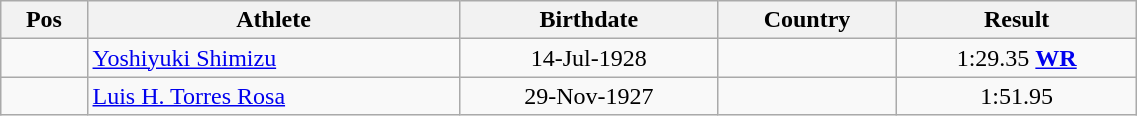<table class="wikitable"  style="text-align:center; width:60%;">
<tr>
<th>Pos</th>
<th>Athlete</th>
<th>Birthdate</th>
<th>Country</th>
<th>Result</th>
</tr>
<tr>
<td align=center></td>
<td align=left><a href='#'>Yoshiyuki Shimizu</a></td>
<td>14-Jul-1928</td>
<td align=left></td>
<td>1:29.35  <strong><a href='#'>WR</a></strong></td>
</tr>
<tr>
<td align=center></td>
<td align=left><a href='#'>Luis H. Torres Rosa</a></td>
<td>29-Nov-1927</td>
<td align=left></td>
<td>1:51.95</td>
</tr>
</table>
